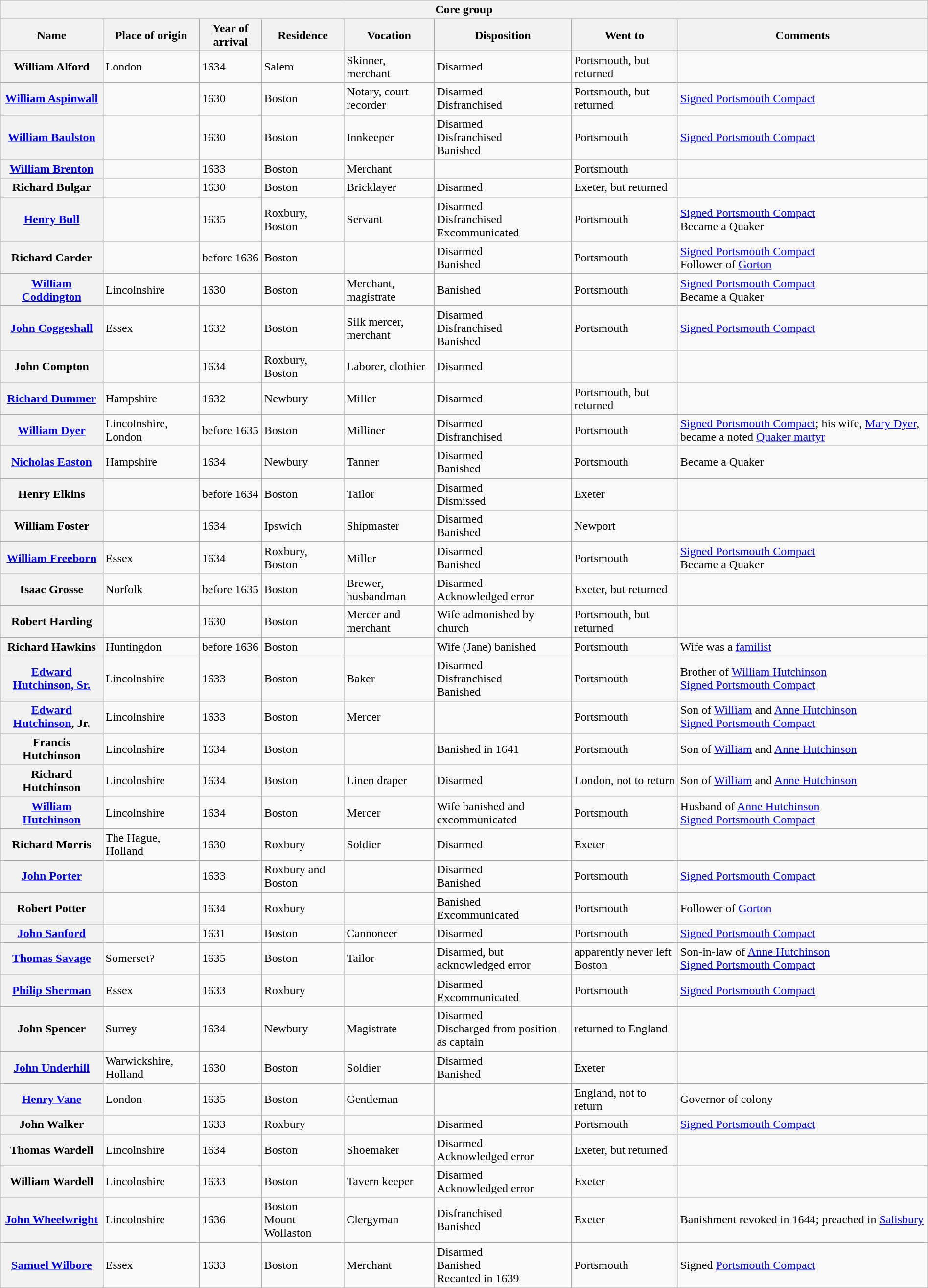<table class="wikitable plainrowheaders collapsible collapsed" style="width:100%;">
<tr>
<th colspan=8>Core group</th>
</tr>
<tr>
<th scope="col">Name</th>
<th scope="col">Place of origin</th>
<th scope="col">Year of arrival</th>
<th scope="col">Residence</th>
<th scope="col">Vocation</th>
<th scope="col">Disposition</th>
<th scope="col">Went to</th>
<th scope="col">Comments</th>
</tr>
<tr>
<th scope="row">William Alford</th>
<td>London</td>
<td>1634</td>
<td>Salem</td>
<td>Skinner, merchant</td>
<td>Disarmed</td>
<td>Portsmouth, but returned</td>
<td></td>
</tr>
<tr>
<th scope="row"><a href='#'>William Aspinwall</a></th>
<td></td>
<td>1630</td>
<td>Boston</td>
<td>Notary, court recorder</td>
<td>Disarmed <br> Disfranchised</td>
<td>Portsmouth, but returned</td>
<td><a href='#'>Signed Portsmouth Compact</a></td>
</tr>
<tr>
<th scope="row"><a href='#'>William Baulston</a></th>
<td></td>
<td>1630</td>
<td>Boston</td>
<td>Innkeeper</td>
<td>Disarmed <br> Disfranchised <br> Banished</td>
<td>Portsmouth</td>
<td><a href='#'>Signed Portsmouth Compact</a></td>
</tr>
<tr>
<th scope="row"><a href='#'>William Brenton</a></th>
<td></td>
<td>1633</td>
<td>Boston</td>
<td>Merchant</td>
<td></td>
<td>Portsmouth</td>
<td></td>
</tr>
<tr>
<th scope="row">Richard Bulgar</th>
<td></td>
<td>1630</td>
<td>Boston</td>
<td>Bricklayer</td>
<td>Disarmed</td>
<td>Exeter, but returned</td>
<td></td>
</tr>
<tr>
<th scope="row"><a href='#'>Henry Bull</a></th>
<td></td>
<td>1635</td>
<td>Roxbury, Boston</td>
<td>Servant</td>
<td>Disarmed <br> Disfranchised <br> Excommunicated</td>
<td>Portsmouth</td>
<td><a href='#'>Signed Portsmouth Compact</a> <br> Became a Quaker</td>
</tr>
<tr>
<th scope="row">Richard Carder</th>
<td></td>
<td>before 1636</td>
<td>Boston</td>
<td></td>
<td>Disarmed <br> Banished</td>
<td>Portsmouth</td>
<td><a href='#'>Signed Portsmouth Compact</a> <br> Follower of <a href='#'>Gorton</a></td>
</tr>
<tr>
<th scope="row"><a href='#'>William Coddington</a></th>
<td>Lincolnshire</td>
<td>1630</td>
<td>Boston</td>
<td>Merchant, magistrate</td>
<td>Banished</td>
<td>Portsmouth</td>
<td><a href='#'>Signed Portsmouth Compact</a> <br> Became a Quaker</td>
</tr>
<tr>
<th scope="row"><a href='#'>John Coggeshall</a></th>
<td>Essex</td>
<td>1632</td>
<td>Boston</td>
<td>Silk mercer, merchant</td>
<td>Disarmed <br> Disfranchised <br> Banished</td>
<td>Portsmouth</td>
<td><a href='#'>Signed Portsmouth Compact</a></td>
</tr>
<tr>
<th scope="row">John Compton</th>
<td></td>
<td>1634</td>
<td>Roxbury, Boston</td>
<td>Laborer, clothier</td>
<td>Disarmed</td>
<td></td>
<td></td>
</tr>
<tr>
<th scope="row"><a href='#'>Richard Dummer</a></th>
<td>Hampshire</td>
<td>1632</td>
<td>Newbury</td>
<td>Miller</td>
<td>Disarmed</td>
<td>Portsmouth, but returned</td>
<td></td>
</tr>
<tr>
<th scope="row"><a href='#'>William Dyer</a></th>
<td>Lincolnshire, London</td>
<td>before 1635</td>
<td>Boston</td>
<td>Milliner</td>
<td>Disarmed <br> Disfranchised</td>
<td>Portsmouth</td>
<td><a href='#'>Signed Portsmouth Compact</a>; his wife, <a href='#'>Mary Dyer</a>, became a noted <a href='#'>Quaker martyr</a></td>
</tr>
<tr>
<th scope="row"><a href='#'>Nicholas Easton</a></th>
<td>Hampshire</td>
<td>1634</td>
<td>Newbury</td>
<td>Tanner</td>
<td>Disarmed <br> Banished</td>
<td>Portsmouth</td>
<td>Became a Quaker</td>
</tr>
<tr>
<th scope="row">Henry Elkins</th>
<td></td>
<td>before 1634</td>
<td>Boston</td>
<td>Tailor</td>
<td>Disarmed <br> Dismissed</td>
<td>Exeter</td>
<td></td>
</tr>
<tr>
<th scope="row">William Foster</th>
<td></td>
<td>1634</td>
<td>Ipswich</td>
<td>Shipmaster</td>
<td>Disarmed <br> Banished</td>
<td>Newport</td>
<td></td>
</tr>
<tr>
<th scope="row"><a href='#'>William Freeborn</a></th>
<td>Essex</td>
<td>1634</td>
<td>Roxbury, Boston</td>
<td>Miller</td>
<td>Disarmed <br> Banished</td>
<td>Portsmouth</td>
<td><a href='#'>Signed Portsmouth Compact</a> <br> Became a Quaker</td>
</tr>
<tr>
<th scope="row">Isaac Grosse</th>
<td>Norfolk</td>
<td>before 1635</td>
<td>Boston</td>
<td>Brewer, husbandman</td>
<td>Disarmed <br> Acknowledged error</td>
<td>Exeter, but returned</td>
<td></td>
</tr>
<tr>
<th scope="row">Robert Harding</th>
<td></td>
<td>1630</td>
<td>Boston</td>
<td>Mercer and merchant</td>
<td>Wife admonished by church</td>
<td>Portsmouth, but returned</td>
<td></td>
</tr>
<tr>
<th scope="row">Richard Hawkins</th>
<td>Huntingdon</td>
<td>before 1636</td>
<td>Boston</td>
<td></td>
<td>Wife (Jane) banished</td>
<td>Portsmouth</td>
<td>Wife was a <a href='#'>familist</a></td>
</tr>
<tr>
<th scope="row"><a href='#'>Edward Hutchinson, Sr.</a></th>
<td>Lincolnshire</td>
<td>1633</td>
<td>Boston</td>
<td>Baker</td>
<td>Disarmed <br> Disfranchised <br> Banished</td>
<td>Portsmouth</td>
<td>Brother of <a href='#'>William Hutchinson</a> <br> <a href='#'>Signed Portsmouth Compact</a></td>
</tr>
<tr>
<th scope="row"><a href='#'>Edward Hutchinson</a>, Jr.</th>
<td>Lincolnshire</td>
<td>1633</td>
<td>Boston</td>
<td>Mercer</td>
<td></td>
<td>Portsmouth</td>
<td>Son of <a href='#'>William</a> and <a href='#'>Anne Hutchinson</a> <br> <a href='#'>Signed Portsmouth Compact</a></td>
</tr>
<tr>
<th scope="row">Francis Hutchinson</th>
<td>Lincolnshire</td>
<td>1634</td>
<td>Boston</td>
<td></td>
<td>Banished in 1641</td>
<td>Portsmouth</td>
<td>Son of <a href='#'>William</a> and <a href='#'>Anne Hutchinson</a></td>
</tr>
<tr>
<th scope="row">Richard Hutchinson</th>
<td>Lincolnshire</td>
<td>1634</td>
<td>Boston</td>
<td>Linen draper</td>
<td>Disarmed</td>
<td>London, not to return</td>
<td>Son of <a href='#'>William</a> and <a href='#'>Anne Hutchinson</a></td>
</tr>
<tr>
<th scope="row"><a href='#'>William Hutchinson</a></th>
<td>Lincolnshire</td>
<td>1634</td>
<td>Boston</td>
<td>Mercer</td>
<td>Wife banished and <br> excommunicated</td>
<td>Portsmouth</td>
<td>Husband of <a href='#'>Anne Hutchinson</a> <br> <a href='#'>Signed Portsmouth Compact</a></td>
</tr>
<tr>
<th scope="row">Richard Morris</th>
<td>The Hague, Holland</td>
<td>1630</td>
<td>Roxbury</td>
<td>Soldier</td>
<td>Disarmed</td>
<td>Exeter</td>
<td></td>
</tr>
<tr>
<th scope="row"><a href='#'>John Porter</a></th>
<td></td>
<td>1633</td>
<td>Roxbury and Boston</td>
<td></td>
<td>Disarmed <br> Banished</td>
<td>Portsmouth</td>
<td><a href='#'>Signed Portsmouth Compact</a></td>
</tr>
<tr>
<th scope="row">Robert Potter</th>
<td></td>
<td>1634</td>
<td>Roxbury</td>
<td></td>
<td>Banished <br> Excommunicated</td>
<td>Portsmouth</td>
<td>Follower of <a href='#'>Gorton</a></td>
</tr>
<tr>
<th scope="row"><a href='#'>John Sanford</a></th>
<td></td>
<td>1631</td>
<td>Boston</td>
<td>Cannoneer</td>
<td>Disarmed</td>
<td>Portsmouth</td>
<td><a href='#'>Signed Portsmouth Compact</a></td>
</tr>
<tr>
<th scope="row"><a href='#'>Thomas Savage</a></th>
<td>Somerset?</td>
<td>1635</td>
<td>Boston</td>
<td>Tailor</td>
<td>Disarmed, but acknowledged error</td>
<td>apparently never left Boston</td>
<td>Son-in-law of <a href='#'>Anne Hutchinson</a> <br> <a href='#'>Signed Portsmouth Compact</a></td>
</tr>
<tr>
<th scope="row"><a href='#'>Philip Sherman</a></th>
<td>Essex</td>
<td>1633</td>
<td>Roxbury</td>
<td></td>
<td>Disarmed <br> Excommunicated</td>
<td>Portsmouth</td>
<td><a href='#'>Signed Portsmouth Compact</a></td>
</tr>
<tr>
<th scope="row">John Spencer</th>
<td>Surrey</td>
<td>1634</td>
<td>Newbury</td>
<td>Magistrate</td>
<td>Disarmed <br> Discharged from position as captain</td>
<td>returned to England</td>
<td></td>
</tr>
<tr>
<th scope="row"><a href='#'>John Underhill</a></th>
<td>Warwickshire, Holland</td>
<td>1630</td>
<td>Boston</td>
<td>Soldier</td>
<td>Disarmed <br> Banished</td>
<td>Exeter</td>
<td></td>
</tr>
<tr>
<th scope="row"><a href='#'>Henry Vane</a></th>
<td>London</td>
<td>1635</td>
<td>Boston</td>
<td>Gentleman</td>
<td></td>
<td>England, not to return</td>
<td>Governor of colony</td>
</tr>
<tr>
<th scope="row">John Walker</th>
<td></td>
<td>1633</td>
<td>Roxbury</td>
<td></td>
<td>Disarmed</td>
<td>Portsmouth</td>
<td><a href='#'>Signed Portsmouth Compact</a></td>
</tr>
<tr>
<th scope="row">Thomas Wardell</th>
<td>Lincolnshire</td>
<td>1634</td>
<td>Boston</td>
<td>Shoemaker</td>
<td>Disarmed <br> Acknowledged error</td>
<td>Exeter, but returned</td>
<td></td>
</tr>
<tr>
<th scope="row">William Wardell</th>
<td>Lincolnshire</td>
<td>1633</td>
<td>Boston</td>
<td>Tavern keeper</td>
<td>Disarmed <br> Acknowledged error</td>
<td>Exeter</td>
<td></td>
</tr>
<tr>
<th scope="row"><a href='#'>John Wheelwright</a></th>
<td>Lincolnshire</td>
<td>1636</td>
<td>Boston <br> Mount Wollaston</td>
<td>Clergyman</td>
<td>Disfranchised <br> Banished</td>
<td>Exeter</td>
<td>Banishment revoked in 1644; preached in <a href='#'>Salisbury</a></td>
</tr>
<tr>
<th scope="row"><a href='#'>Samuel Wilbore</a></th>
<td>Essex</td>
<td>1633</td>
<td>Boston</td>
<td>Merchant</td>
<td>Disarmed <br> Banished <br> Recanted in 1639</td>
<td>Portsmouth</td>
<td>Signed <a href='#'>Portsmouth Compact</a></td>
</tr>
</table>
